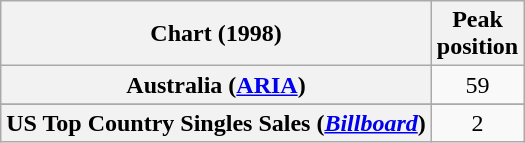<table class="wikitable sortable plainrowheaders">
<tr>
<th scope="col">Chart (1998)</th>
<th scope="col">Peak<br>position</th>
</tr>
<tr>
<th scope="row">Australia (<a href='#'>ARIA</a>)<br></th>
<td align="center">59</td>
</tr>
<tr>
</tr>
<tr>
</tr>
<tr>
</tr>
<tr>
<th scope="row" rowheader=true">US Top Country Singles Sales (<em><a href='#'>Billboard</a></em>)<br></th>
<td align="center">2</td>
</tr>
</table>
